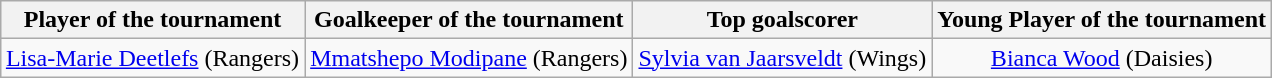<table class=wikitable style="text-align:center; margin:auto">
<tr>
<th>Player of the tournament</th>
<th>Goalkeeper of the tournament</th>
<th>Top goalscorer</th>
<th>Young Player of the tournament</th>
</tr>
<tr>
<td><a href='#'>Lisa-Marie Deetlefs</a> (Rangers)</td>
<td><a href='#'>Mmatshepo Modipane</a> (Rangers)</td>
<td><a href='#'>Sylvia van Jaarsveldt</a> (Wings)</td>
<td><a href='#'>Bianca Wood</a> (Daisies)</td>
</tr>
</table>
